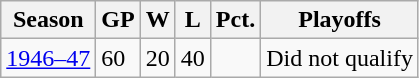<table class="wikitable">
<tr>
<th>Season</th>
<th>GP</th>
<th>W</th>
<th>L</th>
<th>Pct.</th>
<th>Playoffs</th>
</tr>
<tr>
<td><a href='#'>1946–47</a></td>
<td>60</td>
<td>20</td>
<td>40</td>
<td></td>
<td>Did not qualify</td>
</tr>
</table>
